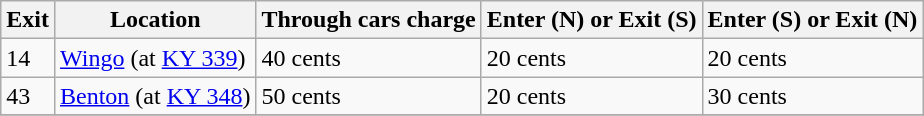<table class="wikitable unsortable">
<tr>
<th>Exit</th>
<th>Location</th>
<th>Through cars charge</th>
<th>Enter (N) or Exit (S)</th>
<th>Enter (S) or Exit (N)</th>
</tr>
<tr>
<td>14</td>
<td><a href='#'>Wingo</a> (at <a href='#'>KY 339</a>)</td>
<td>40 cents</td>
<td>20 cents</td>
<td>20 cents</td>
</tr>
<tr>
<td>43</td>
<td><a href='#'>Benton</a> (at <a href='#'>KY 348</a>)</td>
<td>50 cents</td>
<td>20 cents</td>
<td>30 cents</td>
</tr>
<tr>
</tr>
</table>
